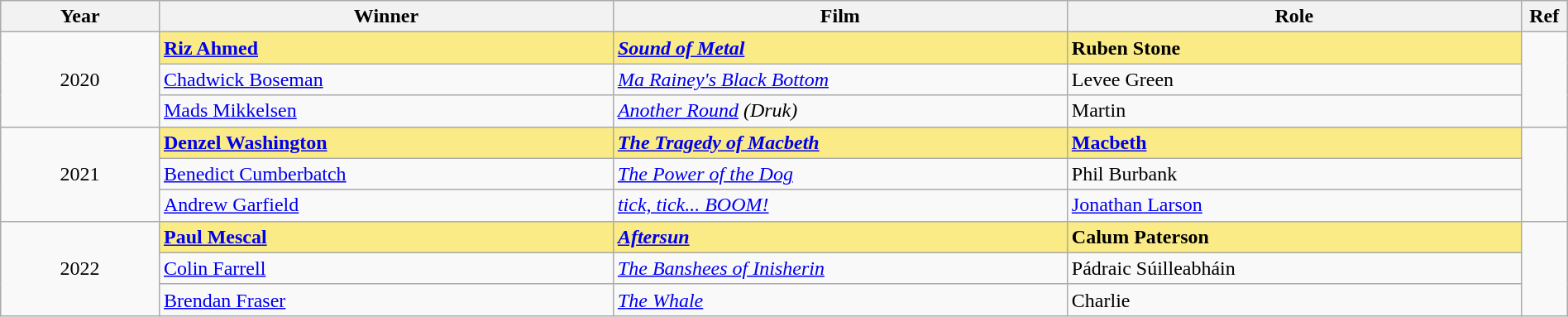<table class="wikitable" width="100%" cellpadding="5">
<tr>
<th width="100"><strong>Year</strong></th>
<th width="300"><strong>Winner</strong></th>
<th width="300"><strong>Film</strong></th>
<th width="300"><strong>Role</strong></th>
<th width="15"><strong>Ref</strong></th>
</tr>
<tr>
<td rowspan="3" style="text-align:center;">2020</td>
<td style="background:#FAEB86;"><strong><a href='#'>Riz Ahmed</a></strong></td>
<td style="background:#FAEB86;"><strong><em><a href='#'>Sound of Metal</a></em></strong></td>
<td style="background:#FAEB86;"><strong>Ruben Stone</strong></td>
<td rowspan=3></td>
</tr>
<tr>
<td><a href='#'>Chadwick Boseman</a></td>
<td><em><a href='#'>Ma Rainey's Black Bottom</a></em></td>
<td>Levee Green</td>
</tr>
<tr>
<td><a href='#'>Mads Mikkelsen</a></td>
<td><em><a href='#'>Another Round</a> (Druk)</em></td>
<td>Martin</td>
</tr>
<tr>
<td rowspan="3" style="text-align:center;">2021</td>
<td style="background:#FAEB86;"><strong><a href='#'>Denzel Washington</a></strong></td>
<td style="background:#FAEB86;"><strong><em><a href='#'>The Tragedy of Macbeth</a></em></strong></td>
<td style="background:#FAEB86;"><strong><a href='#'>Macbeth</a></strong></td>
<td rowspan=3></td>
</tr>
<tr>
<td><a href='#'>Benedict Cumberbatch</a></td>
<td><em><a href='#'>The Power of the Dog</a></em></td>
<td>Phil Burbank</td>
</tr>
<tr>
<td><a href='#'>Andrew Garfield</a></td>
<td><em><a href='#'>tick, tick... BOOM!</a></em></td>
<td><a href='#'>Jonathan Larson</a></td>
</tr>
<tr>
<td rowspan="3" style="text-align:center;">2022</td>
<td style="background:#FAEB86;"><strong><a href='#'>Paul Mescal</a></strong></td>
<td style="background:#FAEB86;"><strong><em><a href='#'>Aftersun</a></em></strong></td>
<td style="background:#FAEB86;"><strong>Calum Paterson</strong></td>
<td rowspan=3></td>
</tr>
<tr>
<td><a href='#'>Colin Farrell</a></td>
<td><em><a href='#'>The Banshees of Inisherin</a></em></td>
<td>Pádraic Súilleabháin</td>
</tr>
<tr>
<td><a href='#'>Brendan Fraser</a></td>
<td><em><a href='#'>The Whale</a></em></td>
<td>Charlie</td>
</tr>
</table>
